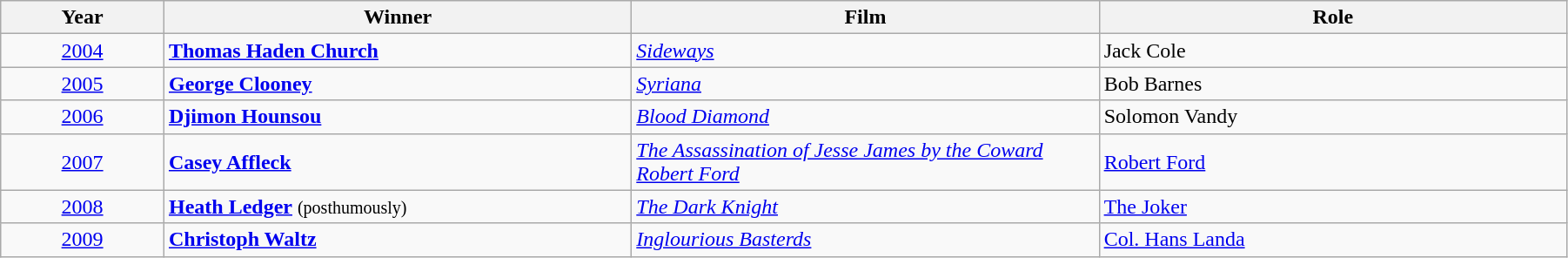<table class="wikitable" width="95%" cellpadding="5">
<tr>
<th width="100"><strong>Year</strong></th>
<th width="300"><strong>Winner</strong></th>
<th width="300"><strong>Film</strong></th>
<th width="300"><strong>Role</strong></th>
</tr>
<tr>
<td style="text-align:center;"><a href='#'>2004</a></td>
<td><strong><a href='#'>Thomas Haden Church</a></strong></td>
<td><em><a href='#'>Sideways</a></em></td>
<td>Jack Cole</td>
</tr>
<tr>
<td style="text-align:center;"><a href='#'>2005</a></td>
<td><strong><a href='#'>George Clooney</a></strong></td>
<td><em><a href='#'>Syriana</a></em></td>
<td>Bob Barnes</td>
</tr>
<tr>
<td style="text-align:center;"><a href='#'>2006</a></td>
<td><strong><a href='#'>Djimon Hounsou</a></strong></td>
<td><em><a href='#'>Blood Diamond</a></em></td>
<td>Solomon Vandy</td>
</tr>
<tr>
<td style="text-align:center;"><a href='#'>2007</a></td>
<td><strong><a href='#'>Casey Affleck</a></strong></td>
<td><em><a href='#'>The Assassination of Jesse James by the Coward Robert Ford</a></em></td>
<td><a href='#'>Robert Ford</a></td>
</tr>
<tr>
<td style="text-align:center;"><a href='#'>2008</a></td>
<td><strong><a href='#'>Heath Ledger</a></strong> <small>(posthumously)</small></td>
<td><em><a href='#'>The Dark Knight</a></em></td>
<td><a href='#'>The Joker</a></td>
</tr>
<tr>
<td style="text-align:center;"><a href='#'>2009</a></td>
<td><strong><a href='#'>Christoph Waltz</a></strong></td>
<td><em><a href='#'>Inglourious Basterds</a></em></td>
<td><a href='#'>Col. Hans Landa</a></td>
</tr>
</table>
